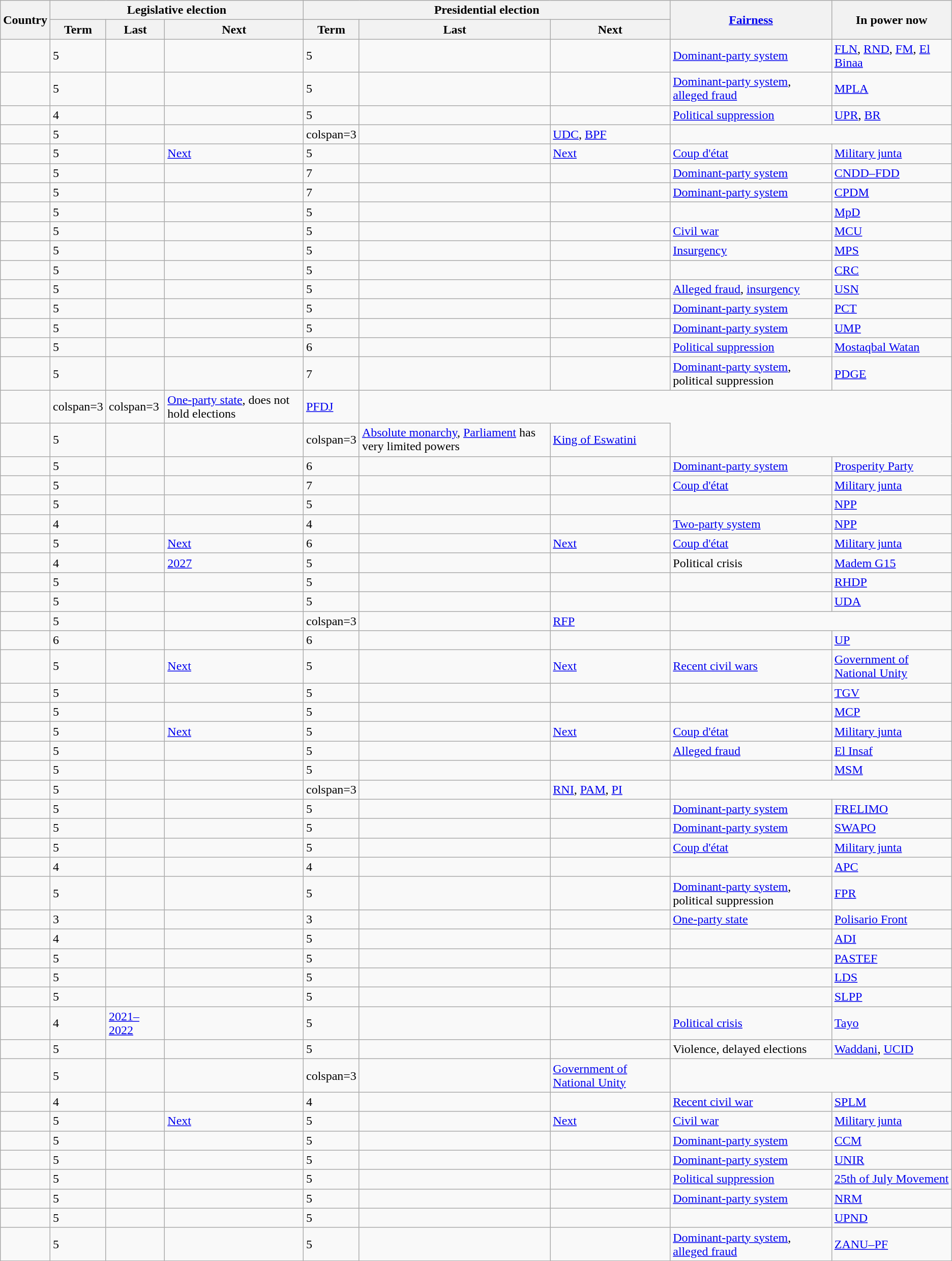<table class="wikitable sortable">
<tr>
<th rowspan=2>Country</th>
<th colspan=3>Legislative election</th>
<th colspan=3>Presidential election</th>
<th rowspan=2><a href='#'>Fairness</a></th>
<th rowspan=2>In power now</th>
</tr>
<tr>
<th>Term</th>
<th>Last</th>
<th>Next</th>
<th>Term</th>
<th>Last</th>
<th>Next</th>
</tr>
<tr>
<td></td>
<td>5</td>
<td><a href='#'></a></td>
<td><a href='#'></a></td>
<td>5</td>
<td><a href='#'></a></td>
<td><a href='#'></a></td>
<td><a href='#'>Dominant-party system</a></td>
<td><a href='#'>FLN</a>, <a href='#'>RND</a>, <a href='#'>FM</a>, <a href='#'>El Binaa</a></td>
</tr>
<tr>
<td></td>
<td>5</td>
<td><a href='#'></a></td>
<td></td>
<td>5</td>
<td><a href='#'></a></td>
<td></td>
<td><a href='#'>Dominant-party system</a>, <a href='#'>alleged fraud</a></td>
<td><a href='#'>MPLA</a></td>
</tr>
<tr>
<td></td>
<td>4</td>
<td><a href='#'></a></td>
<td></td>
<td>5</td>
<td><a href='#'></a></td>
<td></td>
<td><a href='#'>Political suppression</a></td>
<td><a href='#'>UPR</a>, <a href='#'>BR</a></td>
</tr>
<tr>
<td></td>
<td>5</td>
<td><a href='#'></a></td>
<td><a href='#'></a></td>
<td>colspan=3 </td>
<td></td>
<td><a href='#'>UDC</a>, <a href='#'>BPF</a></td>
</tr>
<tr>
<td></td>
<td>5</td>
<td><a href='#'></a></td>
<td><a href='#'>Next</a></td>
<td>5</td>
<td><a href='#'></a></td>
<td><a href='#'>Next</a></td>
<td><a href='#'>Coup d'état</a></td>
<td><a href='#'>Military junta</a></td>
</tr>
<tr>
<td></td>
<td>5</td>
<td><a href='#'></a></td>
<td><a href='#'></a></td>
<td>7</td>
<td><a href='#'></a></td>
<td><a href='#'></a></td>
<td><a href='#'>Dominant-party system</a></td>
<td><a href='#'>CNDD–FDD</a></td>
</tr>
<tr>
<td></td>
<td>5</td>
<td><a href='#'></a></td>
<td><a href='#'></a></td>
<td>7</td>
<td><a href='#'></a></td>
<td><a href='#'></a></td>
<td><a href='#'>Dominant-party system</a></td>
<td><a href='#'>CPDM</a></td>
</tr>
<tr>
<td></td>
<td>5</td>
<td><a href='#'></a></td>
<td><a href='#'></a></td>
<td>5</td>
<td><a href='#'></a></td>
<td><a href='#'></a></td>
<td></td>
<td><a href='#'>MpD</a></td>
</tr>
<tr>
<td></td>
<td>5</td>
<td><a href='#'></a></td>
<td><a href='#'></a></td>
<td>5</td>
<td><a href='#'></a></td>
<td><a href='#'></a></td>
<td><a href='#'>Civil war</a></td>
<td><a href='#'>MCU</a></td>
</tr>
<tr>
<td></td>
<td>5</td>
<td><a href='#'></a></td>
<td><a href='#'></a></td>
<td>5</td>
<td><a href='#'></a></td>
<td><a href='#'></a></td>
<td><a href='#'>Insurgency</a></td>
<td><a href='#'>MPS</a></td>
</tr>
<tr>
<td></td>
<td>5</td>
<td><a href='#'></a></td>
<td><a href='#'></a></td>
<td>5</td>
<td><a href='#'></a></td>
<td><a href='#'></a></td>
<td></td>
<td><a href='#'>CRC</a></td>
</tr>
<tr>
<td></td>
<td>5</td>
<td><a href='#'></a></td>
<td><a href='#'></a></td>
<td>5</td>
<td><a href='#'></a></td>
<td><a href='#'></a></td>
<td><a href='#'>Alleged fraud</a>, <a href='#'>insurgency</a></td>
<td><a href='#'>USN</a></td>
</tr>
<tr>
<td></td>
<td>5</td>
<td><a href='#'></a></td>
<td><a href='#'></a></td>
<td>5</td>
<td><a href='#'></a></td>
<td></td>
<td><a href='#'>Dominant-party system</a></td>
<td><a href='#'>PCT</a></td>
</tr>
<tr>
<td></td>
<td>5</td>
<td><a href='#'></a></td>
<td></td>
<td>5</td>
<td><a href='#'></a></td>
<td></td>
<td><a href='#'>Dominant-party system</a></td>
<td><a href='#'>UMP</a></td>
</tr>
<tr>
<td></td>
<td>5</td>
<td><a href='#'></a></td>
<td><a href='#'></a></td>
<td>6</td>
<td><a href='#'></a></td>
<td><a href='#'></a></td>
<td><a href='#'>Political suppression</a></td>
<td><a href='#'>Mostaqbal Watan</a></td>
</tr>
<tr>
<td></td>
<td>5</td>
<td><a href='#'></a></td>
<td></td>
<td>7</td>
<td><a href='#'></a></td>
<td></td>
<td><a href='#'>Dominant-party system</a>, political suppression</td>
<td><a href='#'>PDGE</a></td>
</tr>
<tr>
<td></td>
<td>colspan=3 </td>
<td>colspan=3 </td>
<td><a href='#'>One-party state</a>, does not hold elections</td>
<td><a href='#'>PFDJ</a></td>
</tr>
<tr>
<td></td>
<td>5</td>
<td><a href='#'></a></td>
<td><a href='#'></a></td>
<td>colspan=3 </td>
<td><a href='#'>Absolute monarchy</a>, <a href='#'>Parliament</a> has very limited powers</td>
<td><a href='#'>King of Eswatini</a></td>
</tr>
<tr>
<td></td>
<td>5</td>
<td><a href='#'></a></td>
<td><a href='#'></a></td>
<td>6</td>
<td><a href='#'></a></td>
<td><a href='#'></a></td>
<td><a href='#'>Dominant-party system</a></td>
<td><a href='#'>Prosperity Party</a></td>
</tr>
<tr>
<td></td>
<td>5</td>
<td><a href='#'></a></td>
<td><a href='#'></a></td>
<td>7</td>
<td><a href='#'></a></td>
<td><a href='#'></a></td>
<td><a href='#'>Coup d'état</a></td>
<td><a href='#'>Military junta</a></td>
</tr>
<tr>
<td></td>
<td>5</td>
<td><a href='#'></a></td>
<td><a href='#'></a></td>
<td>5</td>
<td><a href='#'></a></td>
<td><a href='#'></a></td>
<td></td>
<td><a href='#'>NPP</a></td>
</tr>
<tr>
<td></td>
<td>4</td>
<td><a href='#'></a></td>
<td><a href='#'></a></td>
<td>4</td>
<td><a href='#'></a></td>
<td><a href='#'></a></td>
<td><a href='#'>Two-party system</a></td>
<td><a href='#'>NPP</a></td>
</tr>
<tr>
<td></td>
<td>5</td>
<td><a href='#'></a></td>
<td><a href='#'>Next</a></td>
<td>6</td>
<td><a href='#'></a></td>
<td><a href='#'>Next</a></td>
<td><a href='#'>Coup d'état</a></td>
<td><a href='#'>Military junta</a></td>
</tr>
<tr>
<td></td>
<td>4</td>
<td><a href='#'></a></td>
<td><a href='#'>2027</a></td>
<td>5</td>
<td><a href='#'></a></td>
<td><a href='#'></a></td>
<td>Political crisis</td>
<td><a href='#'>Madem G15</a></td>
</tr>
<tr>
<td></td>
<td>5</td>
<td><a href='#'></a></td>
<td><a href='#'></a></td>
<td>5</td>
<td><a href='#'></a></td>
<td><a href='#'></a></td>
<td></td>
<td><a href='#'>RHDP</a></td>
</tr>
<tr>
<td></td>
<td>5</td>
<td><a href='#'></a></td>
<td><a href='#'></a></td>
<td>5</td>
<td><a href='#'></a></td>
<td><a href='#'></a></td>
<td></td>
<td><a href='#'>UDA</a></td>
</tr>
<tr>
<td></td>
<td>5</td>
<td><a href='#'></a></td>
<td></td>
<td>colspan=3 </td>
<td></td>
<td><a href='#'>RFP</a></td>
</tr>
<tr>
<td></td>
<td>6</td>
<td><a href='#'></a></td>
<td></td>
<td>6</td>
<td><a href='#'></a></td>
<td></td>
<td></td>
<td><a href='#'>UP</a></td>
</tr>
<tr>
<td></td>
<td>5</td>
<td><a href='#'></a></td>
<td><a href='#'>Next</a></td>
<td>5</td>
<td></td>
<td><a href='#'>Next</a></td>
<td><a href='#'>Recent civil wars</a></td>
<td><a href='#'>Government of National Unity</a></td>
</tr>
<tr>
<td></td>
<td>5</td>
<td><a href='#'></a></td>
<td><a href='#'></a></td>
<td>5</td>
<td><a href='#'></a></td>
<td><a href='#'></a></td>
<td></td>
<td><a href='#'>TGV</a></td>
</tr>
<tr>
<td></td>
<td>5</td>
<td><a href='#'></a></td>
<td><a href='#'></a></td>
<td>5</td>
<td><a href='#'></a></td>
<td><a href='#'></a></td>
<td></td>
<td><a href='#'>MCP</a></td>
</tr>
<tr>
<td></td>
<td>5</td>
<td><a href='#'></a></td>
<td><a href='#'>Next</a></td>
<td>5</td>
<td><a href='#'></a></td>
<td><a href='#'>Next</a></td>
<td><a href='#'>Coup d'état</a></td>
<td><a href='#'>Military junta</a></td>
</tr>
<tr>
<td></td>
<td>5</td>
<td><a href='#'></a></td>
<td><a href='#'></a></td>
<td>5</td>
<td><a href='#'></a></td>
<td><a href='#'></a></td>
<td><a href='#'>Alleged fraud</a></td>
<td><a href='#'>El Insaf</a></td>
</tr>
<tr>
<td></td>
<td>5</td>
<td><a href='#'></a></td>
<td><a href='#'></a></td>
<td>5</td>
<td><a href='#'></a></td>
<td><a href='#'></a></td>
<td></td>
<td><a href='#'>MSM</a></td>
</tr>
<tr>
<td></td>
<td>5</td>
<td><a href='#'></a></td>
<td><a href='#'></a></td>
<td>colspan=3 </td>
<td></td>
<td><a href='#'>RNI</a>, <a href='#'>PAM</a>, <a href='#'>PI</a></td>
</tr>
<tr>
<td></td>
<td>5</td>
<td><a href='#'></a></td>
<td><a href='#'></a></td>
<td>5</td>
<td><a href='#'></a></td>
<td><a href='#'></a></td>
<td><a href='#'>Dominant-party system</a></td>
<td><a href='#'>FRELIMO</a></td>
</tr>
<tr>
<td></td>
<td>5</td>
<td><a href='#'></a></td>
<td><a href='#'></a></td>
<td>5</td>
<td><a href='#'></a></td>
<td><a href='#'></a></td>
<td><a href='#'>Dominant-party system</a></td>
<td><a href='#'>SWAPO</a></td>
</tr>
<tr>
<td></td>
<td>5</td>
<td><a href='#'></a></td>
<td><a href='#'></a></td>
<td>5</td>
<td><a href='#'></a></td>
<td><a href='#'></a></td>
<td><a href='#'>Coup d'état</a></td>
<td><a href='#'>Military junta</a></td>
</tr>
<tr>
<td></td>
<td>4</td>
<td><a href='#'></a></td>
<td><a href='#'></a></td>
<td>4</td>
<td><a href='#'></a></td>
<td><a href='#'></a></td>
<td></td>
<td><a href='#'>APC</a></td>
</tr>
<tr>
<td></td>
<td>5</td>
<td><a href='#'></a></td>
<td><a href='#'></a></td>
<td>5</td>
<td><a href='#'></a></td>
<td><a href='#'></a></td>
<td><a href='#'>Dominant-party system</a>, political suppression</td>
<td><a href='#'>FPR</a></td>
</tr>
<tr>
<td></td>
<td>3</td>
<td><a href='#'></a></td>
<td></td>
<td>3</td>
<td><a href='#'></a></td>
<td></td>
<td><a href='#'>One-party state</a></td>
<td><a href='#'>Polisario Front</a></td>
</tr>
<tr>
<td></td>
<td>4</td>
<td><a href='#'></a></td>
<td></td>
<td>5</td>
<td><a href='#'></a></td>
<td></td>
<td></td>
<td><a href='#'>ADI</a></td>
</tr>
<tr>
<td></td>
<td>5</td>
<td><a href='#'></a></td>
<td><a href='#'></a></td>
<td>5</td>
<td><a href='#'></a></td>
<td><a href='#'></a></td>
<td></td>
<td><a href='#'>PASTEF</a></td>
</tr>
<tr>
<td></td>
<td>5</td>
<td><a href='#'></a></td>
<td><a href='#'></a></td>
<td>5</td>
<td><a href='#'></a></td>
<td><a href='#'></a></td>
<td></td>
<td><a href='#'>LDS</a></td>
</tr>
<tr>
<td></td>
<td>5</td>
<td><a href='#'></a></td>
<td><a href='#'></a></td>
<td>5</td>
<td><a href='#'></a></td>
<td><a href='#'></a></td>
<td></td>
<td><a href='#'>SLPP</a></td>
</tr>
<tr>
<td></td>
<td>4</td>
<td><a href='#'>2021–2022</a></td>
<td><a href='#'></a></td>
<td>5</td>
<td><a href='#'></a></td>
<td><a href='#'></a></td>
<td><a href='#'>Political crisis</a></td>
<td><a href='#'>Tayo</a></td>
</tr>
<tr>
<td></td>
<td>5</td>
<td><a href='#'></a></td>
<td><a href='#'></a></td>
<td>5</td>
<td><a href='#'></a></td>
<td><a href='#'></a></td>
<td>Violence, delayed elections</td>
<td><a href='#'>Waddani</a>, <a href='#'>UCID</a></td>
</tr>
<tr>
<td></td>
<td>5</td>
<td><a href='#'></a></td>
<td><a href='#'></a></td>
<td>colspan=3 </td>
<td></td>
<td><a href='#'>Government of National Unity</a></td>
</tr>
<tr>
<td></td>
<td>4</td>
<td></td>
<td><a href='#'></a></td>
<td>4</td>
<td></td>
<td><a href='#'></a></td>
<td><a href='#'>Recent civil war</a></td>
<td><a href='#'>SPLM</a></td>
</tr>
<tr>
<td></td>
<td>5</td>
<td><a href='#'></a></td>
<td><a href='#'>Next</a></td>
<td>5</td>
<td><a href='#'></a></td>
<td><a href='#'>Next</a></td>
<td><a href='#'>Civil war</a></td>
<td><a href='#'>Military junta</a></td>
</tr>
<tr>
<td></td>
<td>5</td>
<td><a href='#'></a></td>
<td><a href='#'></a></td>
<td>5</td>
<td><a href='#'></a></td>
<td><a href='#'></a></td>
<td><a href='#'>Dominant-party system</a></td>
<td><a href='#'>CCM</a></td>
</tr>
<tr>
<td></td>
<td>5</td>
<td><a href='#'></a></td>
<td><a href='#'></a></td>
<td>5</td>
<td><a href='#'></a></td>
<td><a href='#'></a></td>
<td><a href='#'>Dominant-party system</a></td>
<td><a href='#'>UNIR</a></td>
</tr>
<tr>
<td></td>
<td>5</td>
<td><a href='#'></a></td>
<td><a href='#'></a></td>
<td>5</td>
<td><a href='#'></a></td>
<td><a href='#'></a></td>
<td><a href='#'>Political suppression</a></td>
<td><a href='#'>25th of July Movement</a></td>
</tr>
<tr>
<td></td>
<td>5</td>
<td><a href='#'></a></td>
<td></td>
<td>5</td>
<td><a href='#'></a></td>
<td></td>
<td><a href='#'>Dominant-party system</a></td>
<td><a href='#'>NRM</a></td>
</tr>
<tr>
<td></td>
<td>5</td>
<td><a href='#'></a></td>
<td><a href='#'></a></td>
<td>5</td>
<td><a href='#'></a></td>
<td><a href='#'></a></td>
<td></td>
<td><a href='#'>UPND</a></td>
</tr>
<tr>
<td></td>
<td>5</td>
<td><a href='#'></a></td>
<td><a href='#'></a></td>
<td>5</td>
<td><a href='#'></a></td>
<td><a href='#'></a></td>
<td><a href='#'>Dominant-party system</a>, <a href='#'>alleged fraud</a></td>
<td><a href='#'>ZANU–PF</a></td>
</tr>
</table>
